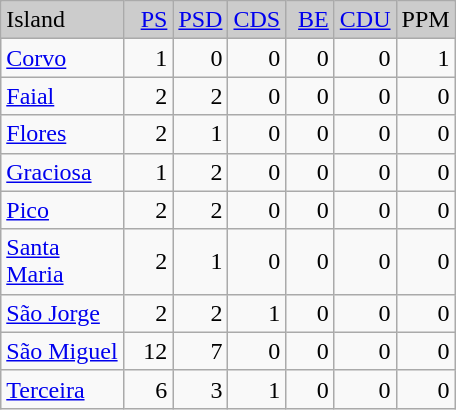<table class="wikitable sortable"  style="float:left; margin-right:1em">
<tr align="right" bgcolor="cccccc">
<td align="left" width="75pt">Island</td>
<td align="right" width="25pt"><a href='#'>PS</a></td>
<td align="right" width="25pt"><a href='#'>PSD</a></td>
<td align="right" width="25pt"><a href='#'>CDS</a></td>
<td align="right" width="25pt"><a href='#'>BE</a></td>
<td align="right" width="25pt"><a href='#'>CDU</a></td>
<td align="right" width="25pt">PPM</td>
</tr>
<tr align="right">
<td align="left"><a href='#'>Corvo</a></td>
<td>1</td>
<td>0</td>
<td>0</td>
<td>0</td>
<td>0</td>
<td>1</td>
</tr>
<tr align="right">
<td align="left"><a href='#'>Faial</a></td>
<td>2</td>
<td>2</td>
<td>0</td>
<td>0</td>
<td>0</td>
<td>0</td>
</tr>
<tr align="right">
<td align="left"><a href='#'>Flores</a></td>
<td>2</td>
<td>1</td>
<td>0</td>
<td>0</td>
<td>0</td>
<td>0</td>
</tr>
<tr align="right">
<td align="left"><a href='#'>Graciosa</a></td>
<td>1</td>
<td>2</td>
<td>0</td>
<td>0</td>
<td>0</td>
<td>0</td>
</tr>
<tr align="right">
<td align="left"><a href='#'>Pico</a></td>
<td>2</td>
<td>2</td>
<td>0</td>
<td>0</td>
<td>0</td>
<td>0</td>
</tr>
<tr align="right">
<td align="left"><a href='#'>Santa Maria</a></td>
<td>2</td>
<td>1</td>
<td>0</td>
<td>0</td>
<td>0</td>
<td>0</td>
</tr>
<tr align="right">
<td align="left"><a href='#'>São Jorge</a></td>
<td>2</td>
<td>2</td>
<td>1</td>
<td>0</td>
<td>0</td>
<td>0</td>
</tr>
<tr align="right">
<td align="left"><a href='#'>São Miguel</a></td>
<td>12</td>
<td>7</td>
<td>0</td>
<td>0</td>
<td>0</td>
<td>0</td>
</tr>
<tr align="right">
<td align="left"><a href='#'>Terceira</a></td>
<td>6</td>
<td>3</td>
<td>1</td>
<td>0</td>
<td>0</td>
<td>0</td>
</tr>
</table>
